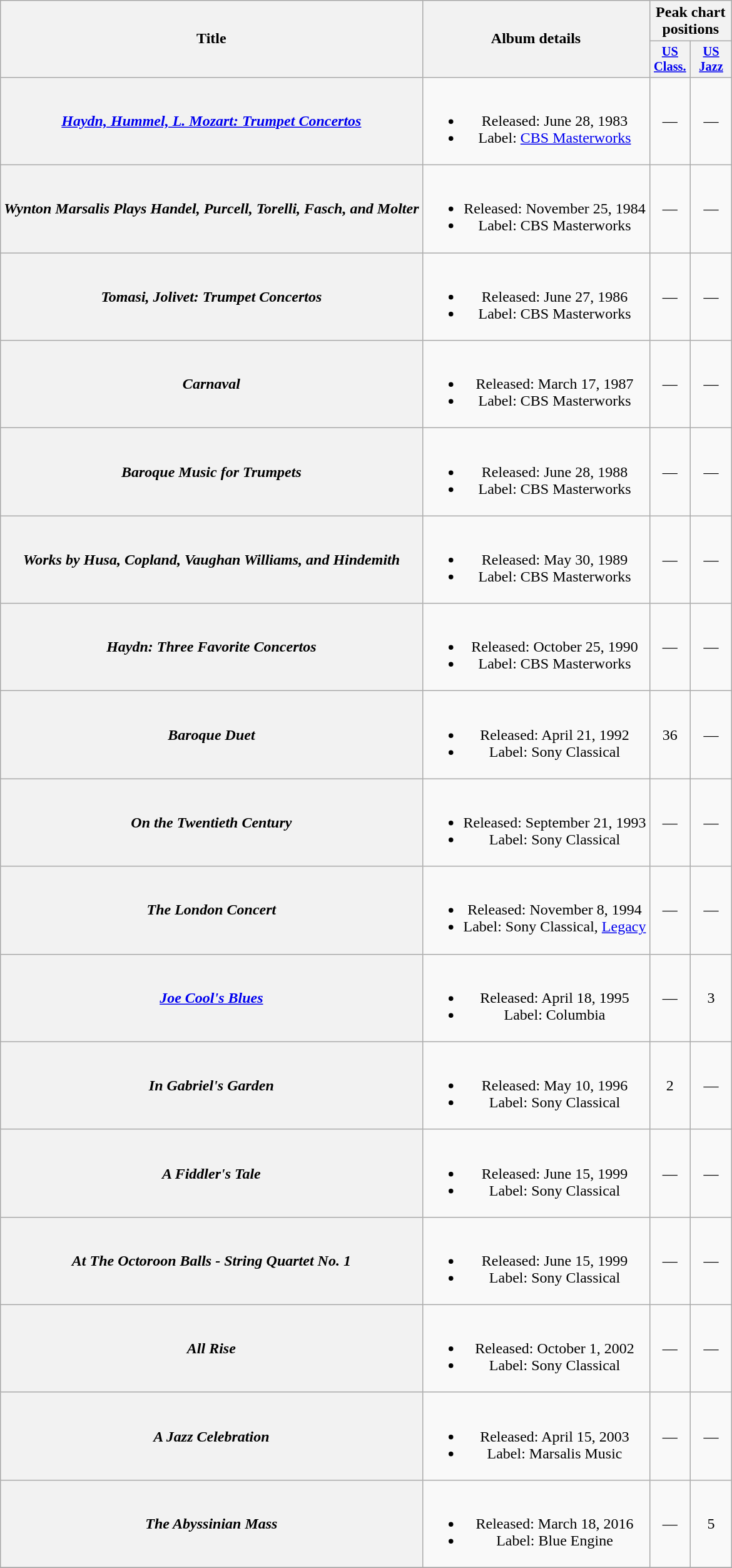<table class="wikitable plainrowheaders" style="text-align:center;">
<tr>
<th rowspan="2" scope="col">Title</th>
<th rowspan="2" scope="col">Album details</th>
<th colspan="2">Peak chart positions</th>
</tr>
<tr>
<th scope="col" style="width:2.75em;font-size:85%;"><a href='#'>US<br>Class.</a><br></th>
<th scope="col" style="width:2.75em;font-size:85%;"><a href='#'>US<br>Jazz</a><br></th>
</tr>
<tr>
<th scope="row"><em><a href='#'>Haydn, Hummel, L. Mozart: Trumpet Concertos</a></em><br></th>
<td><br><ul><li>Released: June 28, 1983</li><li>Label: <a href='#'>CBS Masterworks</a></li></ul></td>
<td>—</td>
<td>—</td>
</tr>
<tr>
<th scope="row"><em>Wynton Marsalis Plays Handel, Purcell, Torelli, Fasch, and Molter</em><br></th>
<td><br><ul><li>Released: November 25, 1984</li><li>Label: CBS Masterworks</li></ul></td>
<td>—</td>
<td>—</td>
</tr>
<tr>
<th scope="row"><em>Tomasi, Jolivet: Trumpet Concertos</em><br></th>
<td><br><ul><li>Released: June 27, 1986</li><li>Label: CBS Masterworks</li></ul></td>
<td>—</td>
<td>—</td>
</tr>
<tr>
<th scope="row"><em>Carnaval</em><br></th>
<td><br><ul><li>Released: March 17, 1987</li><li>Label: CBS Masterworks</li></ul></td>
<td>—</td>
<td>—</td>
</tr>
<tr>
<th scope="row"><em>Baroque Music for Trumpets</em><br></th>
<td><br><ul><li>Released: June 28, 1988</li><li>Label: CBS Masterworks</li></ul></td>
<td>—</td>
<td>—</td>
</tr>
<tr>
<th scope="row"><em>Works by Husa, Copland, Vaughan Williams, and Hindemith</em><br></th>
<td><br><ul><li>Released: May 30, 1989</li><li>Label: CBS Masterworks</li></ul></td>
<td>—</td>
<td>—</td>
</tr>
<tr>
<th scope="row"><em>Haydn: Three Favorite Concertos</em><br></th>
<td><br><ul><li>Released: October 25, 1990</li><li>Label: CBS Masterworks</li></ul></td>
<td>—</td>
<td>—</td>
</tr>
<tr>
<th scope="row"><em>Baroque Duet</em><br></th>
<td><br><ul><li>Released: April 21, 1992</li><li>Label: Sony Classical</li></ul></td>
<td>36</td>
<td>—</td>
</tr>
<tr>
<th scope="row"><em>On the Twentieth Century</em><br></th>
<td><br><ul><li>Released: September 21, 1993</li><li>Label: Sony Classical</li></ul></td>
<td>—</td>
<td>—</td>
</tr>
<tr>
<th scope="row"><em>The London Concert</em><br></th>
<td><br><ul><li>Released: November 8, 1994</li><li>Label: Sony Classical, <a href='#'>Legacy</a></li></ul></td>
<td>—</td>
<td>—</td>
</tr>
<tr>
<th scope="row"><em><a href='#'>Joe Cool's Blues</a></em><br></th>
<td><br><ul><li>Released: April 18, 1995</li><li>Label: Columbia</li></ul></td>
<td>—</td>
<td>3</td>
</tr>
<tr>
<th scope="row"><em>In Gabriel's Garden</em><br></th>
<td><br><ul><li>Released: May 10, 1996</li><li>Label: Sony Classical</li></ul></td>
<td>2</td>
<td>—</td>
</tr>
<tr>
<th scope="row"><em>A Fiddler's Tale</em><br></th>
<td><br><ul><li>Released: June 15, 1999</li><li>Label: Sony Classical</li></ul></td>
<td>—</td>
<td>—</td>
</tr>
<tr>
<th scope="row"><em>At The Octoroon Balls - String Quartet No. 1</em><br></th>
<td><br><ul><li>Released: June 15, 1999</li><li>Label: Sony Classical</li></ul></td>
<td>—</td>
<td>—</td>
</tr>
<tr>
<th scope="row"><em>All Rise</em><br></th>
<td><br><ul><li>Released: October 1, 2002</li><li>Label: Sony Classical</li></ul></td>
<td>—</td>
<td>—</td>
</tr>
<tr>
<th scope="row"><em>A Jazz Celebration</em><br></th>
<td><br><ul><li>Released: April 15, 2003</li><li>Label: Marsalis Music</li></ul></td>
<td>—</td>
<td>—</td>
</tr>
<tr>
<th scope="row"><em>The Abyssinian Mass</em><br></th>
<td><br><ul><li>Released: March 18, 2016</li><li>Label: Blue Engine</li></ul></td>
<td>—</td>
<td>5</td>
</tr>
<tr>
</tr>
</table>
